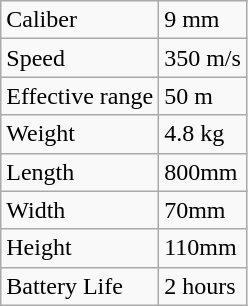<table class="wikitable">
<tr>
<td>Caliber</td>
<td>9 mm</td>
</tr>
<tr>
<td>Speed</td>
<td>350 m/s</td>
</tr>
<tr>
<td>Effective range</td>
<td>50 m</td>
</tr>
<tr>
<td>Weight</td>
<td>4.8 kg</td>
</tr>
<tr>
<td>Length</td>
<td>800mm</td>
</tr>
<tr>
<td>Width</td>
<td>70mm</td>
</tr>
<tr>
<td>Height</td>
<td>110mm</td>
</tr>
<tr>
<td>Battery Life</td>
<td>2 hours</td>
</tr>
</table>
